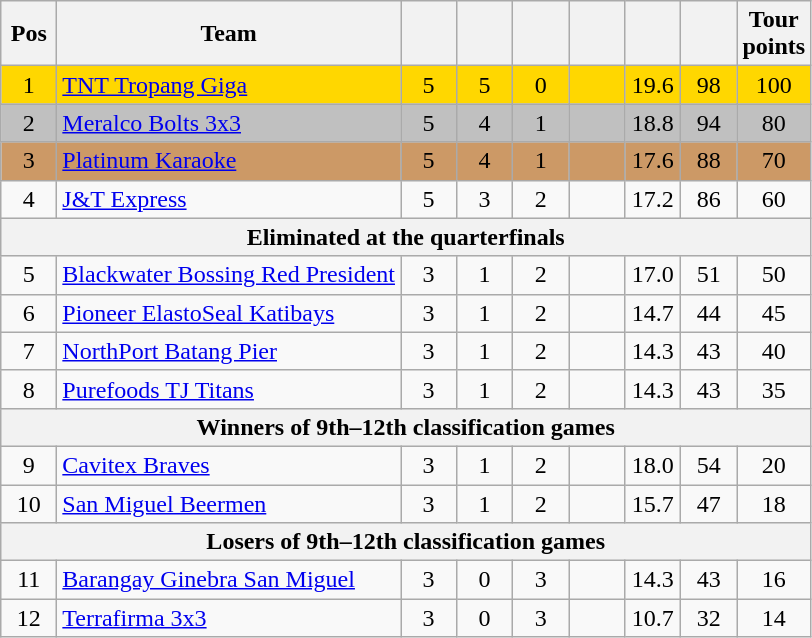<table class="wikitable" style="text-align:center">
<tr>
<th width=30>Pos</th>
<th width=180>Team</th>
<th width=30></th>
<th width=30></th>
<th width=30></th>
<th width=30></th>
<th width=30></th>
<th width=30></th>
<th width=30>Tour points</th>
</tr>
<tr bgcolor=gold>
<td>1</td>
<td align=left><a href='#'>TNT Tropang Giga</a></td>
<td>5</td>
<td>5</td>
<td>0</td>
<td></td>
<td>19.6</td>
<td>98</td>
<td>100</td>
</tr>
<tr bgcolor=silver>
<td>2</td>
<td align=left><a href='#'>Meralco Bolts 3x3</a></td>
<td>5</td>
<td>4</td>
<td>1</td>
<td></td>
<td>18.8</td>
<td>94</td>
<td>80</td>
</tr>
<tr bgcolor=cc9966>
<td>3</td>
<td align=left><a href='#'>Platinum Karaoke</a></td>
<td>5</td>
<td>4</td>
<td>1</td>
<td></td>
<td>17.6</td>
<td>88</td>
<td>70</td>
</tr>
<tr>
<td>4</td>
<td align=left><a href='#'>J&T Express</a></td>
<td>5</td>
<td>3</td>
<td>2</td>
<td></td>
<td>17.2</td>
<td>86</td>
<td>60</td>
</tr>
<tr>
<th colspan=9>Eliminated at the quarterfinals</th>
</tr>
<tr>
<td>5</td>
<td align=left nowrap><a href='#'>Blackwater Bossing Red President</a></td>
<td>3</td>
<td>1</td>
<td>2</td>
<td></td>
<td>17.0</td>
<td>51</td>
<td>50</td>
</tr>
<tr>
<td>6</td>
<td align=left><a href='#'>Pioneer ElastoSeal Katibays</a></td>
<td>3</td>
<td>1</td>
<td>2</td>
<td></td>
<td>14.7</td>
<td>44</td>
<td>45</td>
</tr>
<tr>
<td>7</td>
<td align=left><a href='#'>NorthPort Batang Pier</a></td>
<td>3</td>
<td>1</td>
<td>2</td>
<td></td>
<td>14.3</td>
<td>43</td>
<td>40</td>
</tr>
<tr>
<td>8</td>
<td align=left><a href='#'>Purefoods TJ Titans</a></td>
<td>3</td>
<td>1</td>
<td>2</td>
<td></td>
<td>14.3</td>
<td>43</td>
<td>35</td>
</tr>
<tr>
<th colspan=9>Winners of 9th–12th classification games</th>
</tr>
<tr>
<td>9</td>
<td align=left><a href='#'>Cavitex Braves</a></td>
<td>3</td>
<td>1</td>
<td>2</td>
<td></td>
<td>18.0</td>
<td>54</td>
<td>20</td>
</tr>
<tr>
<td>10</td>
<td align=left><a href='#'>San Miguel Beermen</a></td>
<td>3</td>
<td>1</td>
<td>2</td>
<td></td>
<td>15.7</td>
<td>47</td>
<td>18</td>
</tr>
<tr>
<th colspan=9>Losers of 9th–12th classification games</th>
</tr>
<tr>
<td>11</td>
<td align=left><a href='#'>Barangay Ginebra San Miguel</a></td>
<td>3</td>
<td>0</td>
<td>3</td>
<td></td>
<td>14.3</td>
<td>43</td>
<td>16</td>
</tr>
<tr>
<td>12</td>
<td align=left><a href='#'>Terrafirma 3x3</a></td>
<td>3</td>
<td>0</td>
<td>3</td>
<td></td>
<td>10.7</td>
<td>32</td>
<td>14</td>
</tr>
</table>
